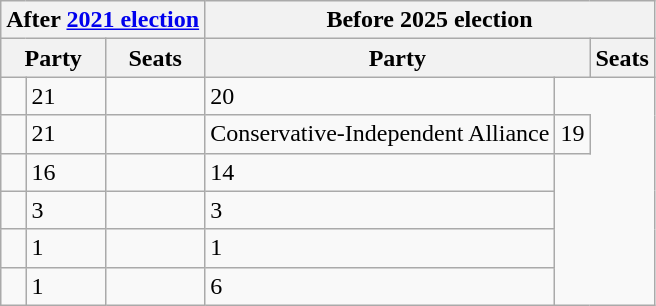<table class="wikitable">
<tr>
<th colspan="3">After <a href='#'>2021 election</a></th>
<th colspan="3">Before 2025 election</th>
</tr>
<tr>
<th colspan="2">Party</th>
<th>Seats</th>
<th colspan="2">Party</th>
<th>Seats</th>
</tr>
<tr>
<td></td>
<td>21</td>
<td></td>
<td>20</td>
</tr>
<tr>
<td></td>
<td>21</td>
<td bgcolor=></td>
<td>Conservative-Independent Alliance</td>
<td>19</td>
</tr>
<tr>
<td></td>
<td>16</td>
<td></td>
<td>14</td>
</tr>
<tr>
<td></td>
<td>3</td>
<td></td>
<td>3</td>
</tr>
<tr>
<td></td>
<td>1</td>
<td></td>
<td>1</td>
</tr>
<tr>
<td></td>
<td>1</td>
<td></td>
<td>6</td>
</tr>
</table>
